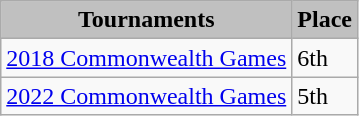<table class="wikitable collapsible" border="1">
<tr>
<th style="background:silver;">Tournaments</th>
<th style="background:silver;">Place</th>
</tr>
<tr>
<td><a href='#'>2018 Commonwealth Games</a></td>
<td>6th</td>
</tr>
<tr>
<td><a href='#'>2022 Commonwealth Games</a></td>
<td>5th</td>
</tr>
</table>
